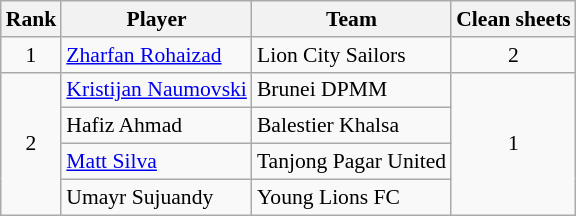<table class="wikitable plainrowheaders sortable" style="font-size:90%">
<tr>
<th>Rank</th>
<th>Player</th>
<th>Team</th>
<th>Clean sheets</th>
</tr>
<tr>
<td align="center" rowspan="1">1</td>
<td> <a href='#'>Zharfan Rohaizad</a></td>
<td>Lion City Sailors</td>
<td align="center" rowspan="1">2</td>
</tr>
<tr>
<td align="center" rowspan="4">2</td>
<td> <a href='#'>Kristijan Naumovski</a></td>
<td>Brunei DPMM</td>
<td align="center" rowspan="4">1</td>
</tr>
<tr>
<td> Hafiz Ahmad</td>
<td>Balestier Khalsa</td>
</tr>
<tr>
<td> <a href='#'>Matt Silva</a></td>
<td>Tanjong Pagar United</td>
</tr>
<tr>
<td> Umayr Sujuandy</td>
<td>Young Lions FC</td>
</tr>
</table>
